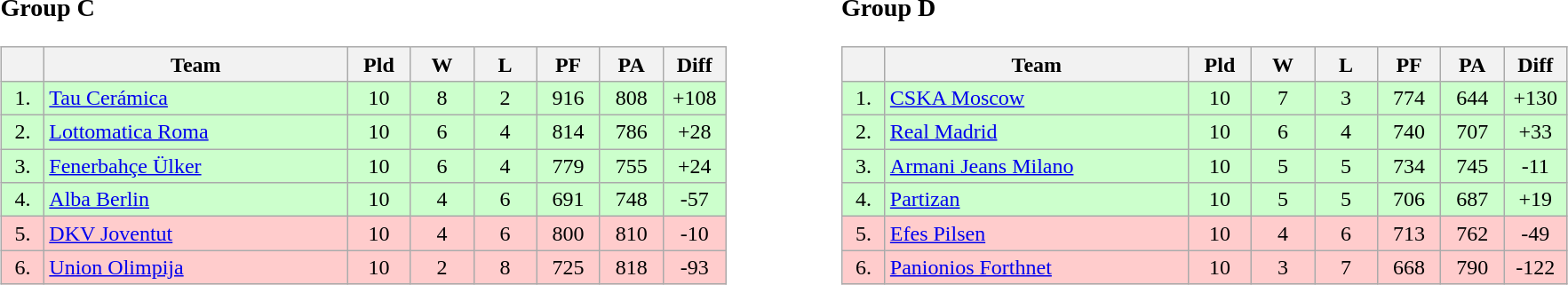<table>
<tr>
<td style="vertical-align:top; width:33%;"><br><h3>Group C</h3><table class="wikitable" style="text-align:center">
<tr>
<th width=25></th>
<th width=220>Team</th>
<th width=40>Pld</th>
<th width=40>W</th>
<th width=40>L</th>
<th width=40>PF</th>
<th width=40>PA</th>
<th width=40>Diff</th>
</tr>
<tr bgcolor=#ccffcc>
<td>1.</td>
<td align=left> <a href='#'>Tau Cerámica</a></td>
<td>10</td>
<td>8</td>
<td>2</td>
<td>916</td>
<td>808</td>
<td>+108</td>
</tr>
<tr bgcolor=#ccffcc>
<td>2.</td>
<td align=left> <a href='#'>Lottomatica Roma</a></td>
<td>10</td>
<td>6</td>
<td>4</td>
<td>814</td>
<td>786</td>
<td>+28</td>
</tr>
<tr bgcolor=#ccffcc>
<td>3.</td>
<td align=left> <a href='#'>Fenerbahçe Ülker</a></td>
<td>10</td>
<td>6</td>
<td>4</td>
<td>779</td>
<td>755</td>
<td>+24</td>
</tr>
<tr bgcolor=#ccffcc>
<td>4.</td>
<td align=left> <a href='#'>Alba Berlin</a></td>
<td>10</td>
<td>4</td>
<td>6</td>
<td>691</td>
<td>748</td>
<td>-57</td>
</tr>
<tr bgcolor=#ffcccc>
<td>5.</td>
<td align=left> <a href='#'>DKV Joventut</a></td>
<td>10</td>
<td>4</td>
<td>6</td>
<td>800</td>
<td>810</td>
<td>-10</td>
</tr>
<tr bgcolor=#ffcccc>
<td>6.</td>
<td align=left> <a href='#'>Union Olimpija</a></td>
<td>10</td>
<td>2</td>
<td>8</td>
<td>725</td>
<td>818</td>
<td>-93</td>
</tr>
</table>
</td>
<td style="vertical-align:top; width:33%;"><br><h3>Group D</h3><table class="wikitable" style="text-align:center">
<tr>
<th width=25></th>
<th width=220>Team</th>
<th width=40>Pld</th>
<th width=40>W</th>
<th width=40>L</th>
<th width=40>PF</th>
<th width=40>PA</th>
<th width=40>Diff</th>
</tr>
<tr bgcolor=#ccffcc>
<td>1.</td>
<td align=left> <a href='#'>CSKA Moscow</a></td>
<td>10</td>
<td>7</td>
<td>3</td>
<td>774</td>
<td>644</td>
<td>+130</td>
</tr>
<tr bgcolor=#ccffcc>
<td>2.</td>
<td align=left> <a href='#'>Real Madrid</a></td>
<td>10</td>
<td>6</td>
<td>4</td>
<td>740</td>
<td>707</td>
<td>+33</td>
</tr>
<tr bgcolor=#ccffcc>
<td>3.</td>
<td align=left> <a href='#'>Armani Jeans Milano</a></td>
<td>10</td>
<td>5</td>
<td>5</td>
<td>734</td>
<td>745</td>
<td>-11</td>
</tr>
<tr bgcolor=#ccffcc>
<td>4.</td>
<td align=left> <a href='#'>Partizan</a></td>
<td>10</td>
<td>5</td>
<td>5</td>
<td>706</td>
<td>687</td>
<td>+19</td>
</tr>
<tr bgcolor=#ffcccc>
<td>5.</td>
<td align=left> <a href='#'>Efes Pilsen</a></td>
<td>10</td>
<td>4</td>
<td>6</td>
<td>713</td>
<td>762</td>
<td>-49</td>
</tr>
<tr bgcolor=#ffcccc>
<td>6.</td>
<td align=left> <a href='#'>Panionios Forthnet</a></td>
<td>10</td>
<td>3</td>
<td>7</td>
<td>668</td>
<td>790</td>
<td>-122</td>
</tr>
</table>
</td>
</tr>
</table>
